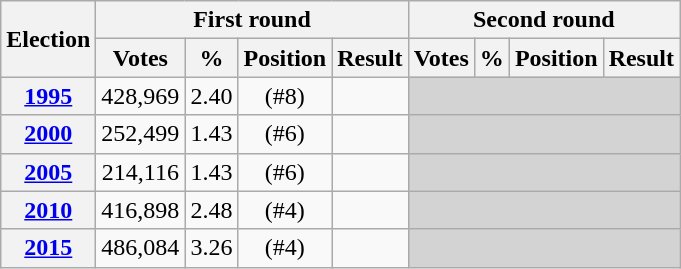<table class=wikitable style="text-align: center;">
<tr>
<th rowspan=2>Election</th>
<th colspan=4>First round</th>
<th colspan=4>Second round</th>
</tr>
<tr>
<th>Votes</th>
<th>%</th>
<th>Position</th>
<th>Result</th>
<th>Votes</th>
<th>%</th>
<th>Position</th>
<th>Result</th>
</tr>
<tr>
<th><a href='#'>1995</a></th>
<td>428,969</td>
<td>2.40</td>
<td>(#8)</td>
<td></td>
<td colspan=4 bgcolor=lightgrey></td>
</tr>
<tr>
<th><a href='#'>2000</a></th>
<td>252,499</td>
<td>1.43</td>
<td>(#6)</td>
<td></td>
<td colspan=4 bgcolor=lightgrey></td>
</tr>
<tr>
<th><a href='#'>2005</a></th>
<td>214,116</td>
<td>1.43</td>
<td>(#6)</td>
<td></td>
<td colspan=4 bgcolor=lightgrey></td>
</tr>
<tr>
<th><a href='#'>2010</a></th>
<td>416,898</td>
<td>2.48</td>
<td>(#4)</td>
<td></td>
<td colspan=4 bgcolor=lightgrey></td>
</tr>
<tr>
<th><a href='#'>2015</a></th>
<td>486,084</td>
<td>3.26</td>
<td>(#4)</td>
<td></td>
<td colspan=4 bgcolor=lightgrey></td>
</tr>
</table>
